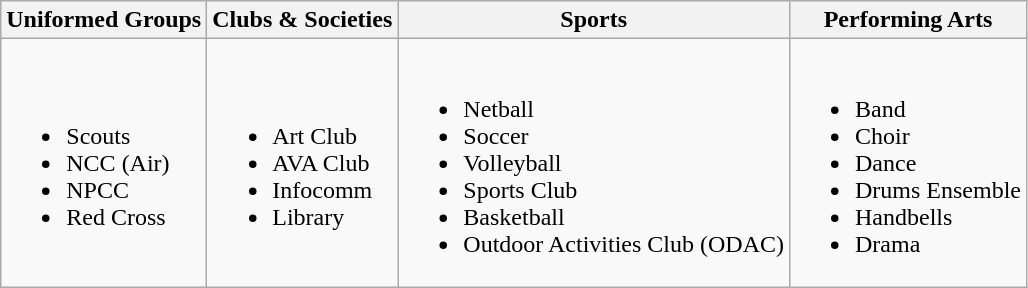<table class="wikitable">
<tr>
<th>Uniformed Groups</th>
<th>Clubs & Societies</th>
<th>Sports</th>
<th>Performing Arts</th>
</tr>
<tr>
<td><br><ul><li>Scouts</li><li>NCC (Air)</li><li>NPCC</li><li>Red Cross</li></ul></td>
<td><br><ul><li>Art Club</li><li>AVA Club</li><li>Infocomm</li><li>Library</li></ul></td>
<td><br><ul><li>Netball</li><li>Soccer</li><li>Volleyball</li><li>Sports Club</li><li>Basketball</li><li>Outdoor Activities Club (ODAC)</li></ul></td>
<td><br><ul><li>Band</li><li>Choir</li><li>Dance</li><li>Drums Ensemble</li><li>Handbells</li><li>Drama</li></ul></td>
</tr>
</table>
